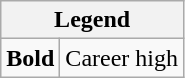<table class="wikitable mw-collapsible mw-collapsed">
<tr>
<th colspan="2">Legend</th>
</tr>
<tr>
<td><strong>Bold</strong></td>
<td>Career high</td>
</tr>
</table>
